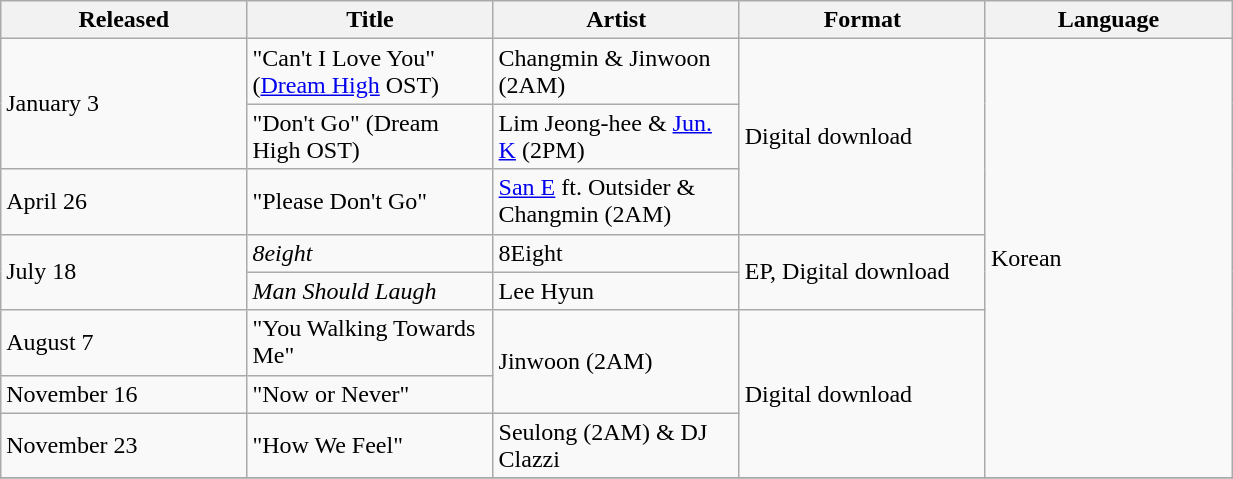<table class="wikitable sortable" align="left center" style="width:65%;">
<tr>
<th style="width:20%;">Released</th>
<th style="width:20%;">Title</th>
<th style="width:20%;">Artist</th>
<th style="width:20%;">Format</th>
<th style="width:20%;">Language</th>
</tr>
<tr>
<td rowspan="2">January 3</td>
<td>"Can't I Love You" (<a href='#'>Dream High</a> OST)</td>
<td>Changmin & Jinwoon (2AM)</td>
<td rowspan="3">Digital download</td>
<td rowspan="8">Korean</td>
</tr>
<tr>
<td>"Don't Go" (Dream High OST)</td>
<td>Lim Jeong-hee & <a href='#'>Jun. K</a> (2PM)</td>
</tr>
<tr>
<td>April 26</td>
<td>"Please Don't Go"</td>
<td><a href='#'>San E</a> ft. Outsider & Changmin (2AM)</td>
</tr>
<tr>
<td rowspan="2">July 18</td>
<td><em>8eight</em></td>
<td>8Eight</td>
<td rowspan="2">EP, Digital download</td>
</tr>
<tr>
<td><em>Man Should Laugh</em></td>
<td>Lee Hyun</td>
</tr>
<tr>
<td>August 7</td>
<td>"You Walking Towards Me"</td>
<td rowspan="2">Jinwoon (2AM)</td>
<td rowspan="3">Digital download</td>
</tr>
<tr>
<td>November 16</td>
<td>"Now or Never"</td>
</tr>
<tr>
<td>November 23</td>
<td>"How We Feel"</td>
<td rowspan="1">Seulong (2AM) & DJ Clazzi</td>
</tr>
<tr>
</tr>
</table>
